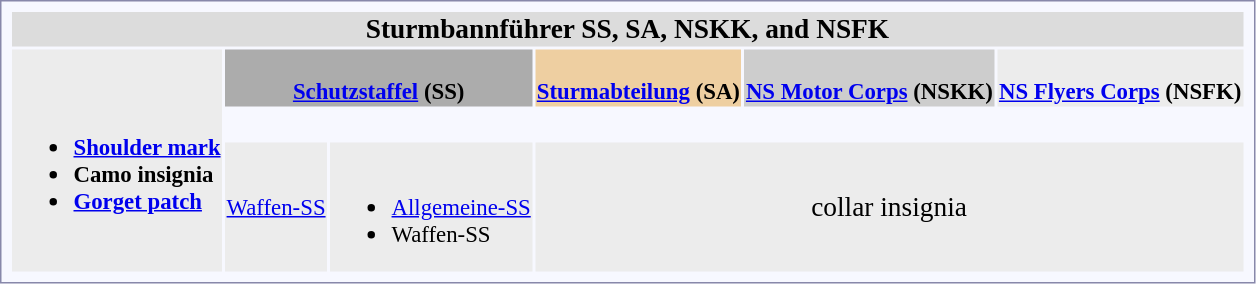<table style="border:1px solid #8888aa; background-color:#f7f8ff; padding:5px; font-size:95%; margin: 12px 12px 12px 0px;">
<tr bgcolor="#dcdcdc"|>
<td colspan=7 align=center><big><strong>Sturmbannführer SS, SA, NSKK, and NSFK</strong></big></td>
</tr>
<tr>
<th rowspan=3 align=left bgcolor="#ececec"><br><ul><li><a href='#'>Shoulder mark</a></li><li>Camo insignia</li><li><a href='#'>Gorget patch</a></li></ul></th>
<th colspan=3 bgcolor="#acacac"><br><a href='#'>Schutzstaffel</a> (SS)</th>
<th bgcolor="#EECFA1"><br><a href='#'>Sturmabteilung</a> (SA)</th>
<th bgcolor="#cdcdcd"><br> <a href='#'>NS Motor Corps</a> (NSKK)</th>
<th bgcolor="#ececec"><br><a href='#'>NS Flyers Corps</a> (NSFK)</th>
</tr>
<tr align="center">
<td></td>
<td><br></td>
<td></td>
<td></td>
<td></td>
<td></td>
</tr>
<tr align="center" bgcolor="#ececec">
<td colspan=2><a href='#'>Waffen-SS</a></td>
<td align=left><br><ul><li><a href='#'>Allgemeine-SS</a></li><li>Waffen-SS</li></ul></td>
<td colspan=3><big>collar insignia</big></td>
</tr>
</table>
